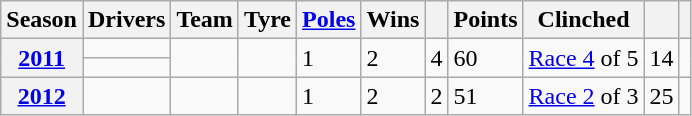<table class="wikitable sortable plainrowheaders"; text-align:center;">
<tr>
<th scope=col>Season</th>
<th scope=col>Drivers</th>
<th scope=col>Team</th>
<th scope=col>Tyre</th>
<th scope=col><a href='#'>Poles</a></th>
<th scope=col>Wins</th>
<th scope=col></th>
<th scope=col>Points</th>
<th scope=col>Clinched</th>
<th scope=col></th>
<th scope=col class=unsortable></th>
</tr>
<tr>
<th scope=row style="text-align: center;" rowspan=2><a href='#'>2011</a></th>
<td></td>
<td rowspan=2></td>
<td rowspan=2></td>
<td rowspan=2>1</td>
<td rowspan=2>2</td>
<td rowspan=2>4</td>
<td rowspan=2>60</td>
<td rowspan=2><a href='#'>Race 4</a> of 5</td>
<td rowspan=2>14</td>
<td rowspan=2 style="text-align:center;"></td>
</tr>
<tr>
<td></td>
</tr>
<tr>
<th scope=row style="text-align: center;"><a href='#'>2012</a></th>
<td></td>
<td></td>
<td></td>
<td>1</td>
<td>2</td>
<td>2</td>
<td>51</td>
<td><a href='#'>Race 2</a> of 3</td>
<td>25</td>
<td style="text-align:center;"></td>
</tr>
</table>
